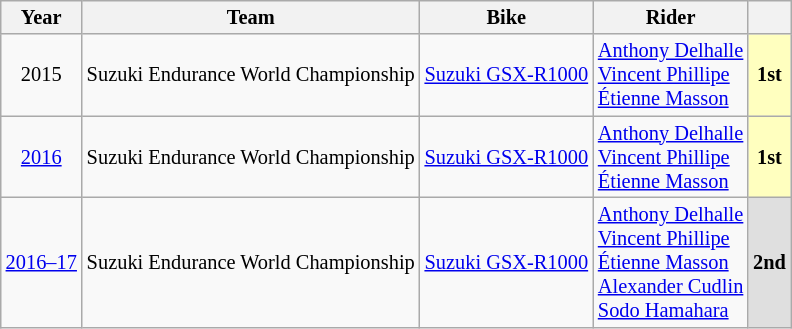<table class="wikitable" style="text-align:center; font-size:85%">
<tr>
<th valign="middle">Year</th>
<th valign="middle">Team</th>
<th valign="middle">Bike</th>
<th valign="middle">Rider</th>
<th valign="middle"></th>
</tr>
<tr>
<td>2015</td>
<td> Suzuki Endurance World Championship</td>
<td><a href='#'>Suzuki GSX-R1000</a></td>
<td align=left> <a href='#'>Anthony Delhalle</a> <br> <a href='#'>Vincent Phillipe</a><br> <a href='#'>Étienne Masson</a></td>
<th style="background:#ffffbf;"><strong>1st</strong></th>
</tr>
<tr>
<td><a href='#'>2016</a></td>
<td> Suzuki Endurance World Championship</td>
<td><a href='#'>Suzuki GSX-R1000</a></td>
<td align=left> <a href='#'>Anthony Delhalle</a> <br> <a href='#'>Vincent Phillipe</a><br> <a href='#'>Étienne Masson</a></td>
<th style="background:#ffffbf;"><strong>1st</strong></th>
</tr>
<tr>
<td><a href='#'>2016–17</a></td>
<td> Suzuki Endurance World Championship</td>
<td><a href='#'>Suzuki GSX-R1000</a></td>
<td align=left> <a href='#'>Anthony Delhalle</a> <br> <a href='#'>Vincent Phillipe</a><br> <a href='#'>Étienne Masson</a><br> <a href='#'>Alexander Cudlin</a><br> <a href='#'>Sodo Hamahara</a></td>
<th style="background:#dfdfdf;"><strong>2nd</strong></th>
</tr>
</table>
